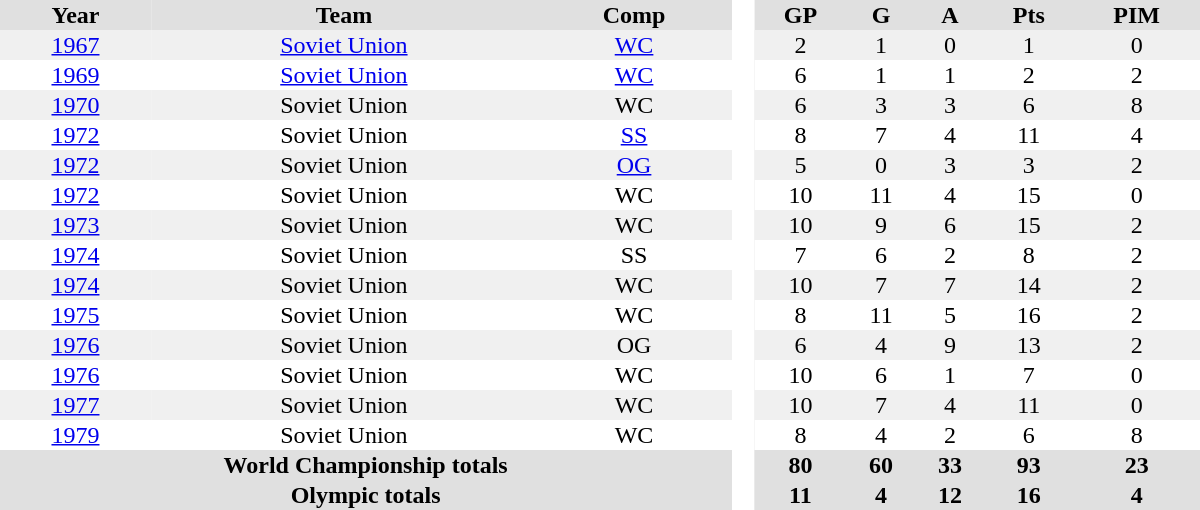<table border="0" cellpadding="1" cellspacing="0" style="text-align:center; width:50em">
<tr bgcolor="#e0e0e0">
<th>Year</th>
<th>Team</th>
<th>Comp</th>
<th rowspan="99" bgcolor="#ffffff"> </th>
<th>GP</th>
<th>G</th>
<th>A</th>
<th>Pts</th>
<th>PIM</th>
</tr>
<tr bgcolor="#f0f0f0">
<td><a href='#'>1967</a></td>
<td><a href='#'>Soviet Union</a></td>
<td><a href='#'>WC</a></td>
<td>2</td>
<td>1</td>
<td>0</td>
<td>1</td>
<td>0</td>
</tr>
<tr>
<td><a href='#'>1969</a></td>
<td><a href='#'>Soviet Union</a></td>
<td><a href='#'>WC</a></td>
<td>6</td>
<td>1</td>
<td>1</td>
<td>2</td>
<td>2</td>
</tr>
<tr bgcolor="#f0f0f0">
<td><a href='#'>1970</a></td>
<td>Soviet Union</td>
<td>WC</td>
<td>6</td>
<td>3</td>
<td>3</td>
<td>6</td>
<td>8</td>
</tr>
<tr>
<td><a href='#'>1972</a></td>
<td>Soviet Union</td>
<td><a href='#'>SS</a></td>
<td>8</td>
<td>7</td>
<td>4</td>
<td>11</td>
<td>4</td>
</tr>
<tr bgcolor="#f0f0f0">
<td><a href='#'>1972</a></td>
<td>Soviet Union</td>
<td><a href='#'>OG</a></td>
<td>5</td>
<td>0</td>
<td>3</td>
<td>3</td>
<td>2</td>
</tr>
<tr>
<td><a href='#'>1972</a></td>
<td>Soviet Union</td>
<td>WC</td>
<td>10</td>
<td>11</td>
<td>4</td>
<td>15</td>
<td>0</td>
</tr>
<tr bgcolor="#f0f0f0">
<td><a href='#'>1973</a></td>
<td>Soviet Union</td>
<td>WC</td>
<td>10</td>
<td>9</td>
<td>6</td>
<td>15</td>
<td>2</td>
</tr>
<tr>
<td><a href='#'>1974</a></td>
<td>Soviet Union</td>
<td>SS</td>
<td>7</td>
<td>6</td>
<td>2</td>
<td>8</td>
<td>2</td>
</tr>
<tr bgcolor="#f0f0f0">
<td><a href='#'>1974</a></td>
<td>Soviet Union</td>
<td>WC</td>
<td>10</td>
<td>7</td>
<td>7</td>
<td>14</td>
<td>2</td>
</tr>
<tr>
<td><a href='#'>1975</a></td>
<td>Soviet Union</td>
<td>WC</td>
<td>8</td>
<td>11</td>
<td>5</td>
<td>16</td>
<td>2</td>
</tr>
<tr bgcolor="#f0f0f0">
<td><a href='#'>1976</a></td>
<td>Soviet Union</td>
<td>OG</td>
<td>6</td>
<td>4</td>
<td>9</td>
<td>13</td>
<td>2</td>
</tr>
<tr>
<td><a href='#'>1976</a></td>
<td>Soviet Union</td>
<td>WC</td>
<td>10</td>
<td>6</td>
<td>1</td>
<td>7</td>
<td>0</td>
</tr>
<tr bgcolor="#f0f0f0">
<td><a href='#'>1977</a></td>
<td>Soviet Union</td>
<td>WC</td>
<td>10</td>
<td>7</td>
<td>4</td>
<td>11</td>
<td>0</td>
</tr>
<tr>
<td><a href='#'>1979</a></td>
<td>Soviet Union</td>
<td>WC</td>
<td>8</td>
<td>4</td>
<td>2</td>
<td>6</td>
<td>8</td>
</tr>
<tr bgcolor="#e0e0e0">
<th colspan="3">World Championship totals</th>
<th>80</th>
<th>60</th>
<th>33</th>
<th>93</th>
<th>23</th>
</tr>
<tr bgcolor="#e0e0e0">
<th colspan="3">Olympic totals</th>
<th>11</th>
<th>4</th>
<th>12</th>
<th>16</th>
<th>4</th>
</tr>
<tr>
</tr>
</table>
